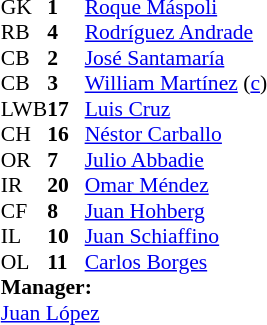<table cellspacing="0" cellpadding="0" style="font-size:90%; margin:0.2em auto;">
<tr>
<th width="25"></th>
<th width="25"></th>
</tr>
<tr>
<td>GK</td>
<td><strong>1</strong></td>
<td><a href='#'>Roque Máspoli</a></td>
</tr>
<tr>
<td>RB</td>
<td><strong>4</strong></td>
<td><a href='#'>Rodríguez Andrade</a></td>
</tr>
<tr>
<td>CB</td>
<td><strong>2</strong></td>
<td><a href='#'>José Santamaría</a></td>
</tr>
<tr>
<td>CB</td>
<td><strong>3</strong></td>
<td><a href='#'>William Martínez</a> (<a href='#'>c</a>)</td>
</tr>
<tr>
<td>LWB</td>
<td><strong>17</strong></td>
<td><a href='#'>Luis Cruz</a></td>
</tr>
<tr>
<td>CH</td>
<td><strong>16</strong></td>
<td><a href='#'>Néstor Carballo</a></td>
</tr>
<tr>
<td>OR</td>
<td><strong>7</strong></td>
<td><a href='#'>Julio Abbadie</a></td>
</tr>
<tr>
<td>IR</td>
<td><strong>20</strong></td>
<td><a href='#'>Omar Méndez</a></td>
</tr>
<tr>
<td>CF</td>
<td><strong>8</strong></td>
<td><a href='#'>Juan Hohberg</a></td>
</tr>
<tr>
<td>IL</td>
<td><strong>10</strong></td>
<td><a href='#'>Juan Schiaffino</a></td>
</tr>
<tr>
<td>OL</td>
<td><strong>11</strong></td>
<td><a href='#'>Carlos Borges</a></td>
</tr>
<tr>
<td colspan=3><strong>Manager:</strong></td>
</tr>
<tr>
<td colspan=4> <a href='#'>Juan López</a></td>
</tr>
</table>
